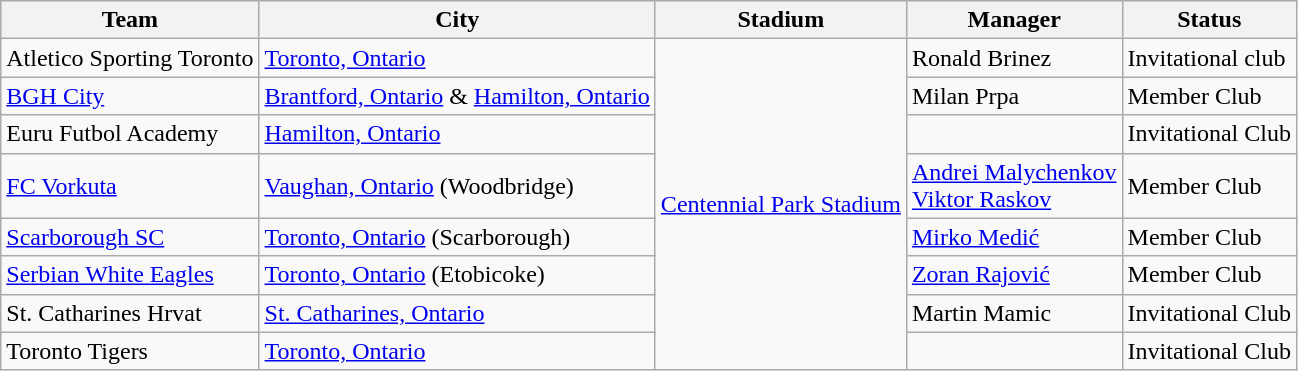<table class="wikitable sortable">
<tr>
<th>Team</th>
<th>City</th>
<th>Stadium</th>
<th>Manager</th>
<th>Status</th>
</tr>
<tr>
<td>Atletico Sporting Toronto</td>
<td><a href='#'>Toronto, Ontario</a></td>
<td rowspan="8"><a href='#'>Centennial Park Stadium</a></td>
<td>Ronald Brinez</td>
<td>Invitational club</td>
</tr>
<tr>
<td><a href='#'>BGH City</a></td>
<td><a href='#'>Brantford, Ontario</a> & <a href='#'>Hamilton, Ontario</a></td>
<td>Milan Prpa</td>
<td>Member Club</td>
</tr>
<tr>
<td>Euru Futbol Academy</td>
<td><a href='#'>Hamilton, Ontario</a></td>
<td></td>
<td>Invitational Club</td>
</tr>
<tr>
<td><a href='#'>FC Vorkuta</a></td>
<td><a href='#'>Vaughan, Ontario</a> (Woodbridge)</td>
<td><a href='#'>Andrei Malychenkov</a><br><a href='#'>Viktor Raskov</a></td>
<td>Member Club</td>
</tr>
<tr>
<td><a href='#'>Scarborough SC</a></td>
<td><a href='#'>Toronto, Ontario</a> (Scarborough)</td>
<td><a href='#'>Mirko Medić</a></td>
<td>Member Club</td>
</tr>
<tr>
<td><a href='#'>Serbian White Eagles</a></td>
<td><a href='#'>Toronto, Ontario</a> (Etobicoke)</td>
<td><a href='#'>Zoran Rajović</a></td>
<td>Member Club</td>
</tr>
<tr>
<td>St. Catharines Hrvat</td>
<td><a href='#'>St. Catharines, Ontario</a></td>
<td>Martin Mamic</td>
<td>Invitational Club</td>
</tr>
<tr>
<td>Toronto Tigers</td>
<td><a href='#'>Toronto, Ontario</a></td>
<td></td>
<td>Invitational Club</td>
</tr>
</table>
